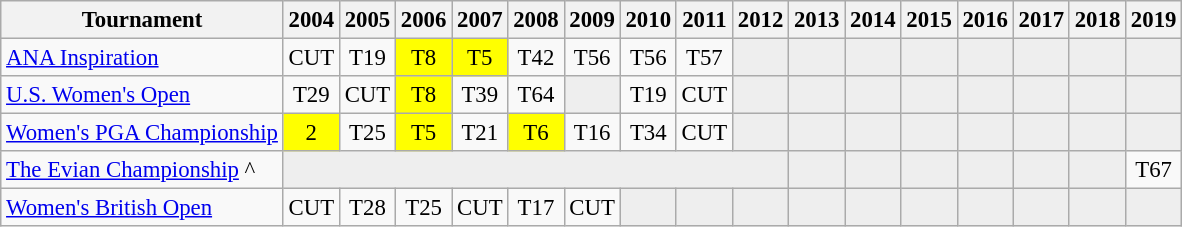<table class="wikitable" style="font-size:95%;text-align:center;">
<tr>
<th>Tournament</th>
<th>2004</th>
<th>2005</th>
<th>2006</th>
<th>2007</th>
<th>2008</th>
<th>2009</th>
<th>2010</th>
<th>2011</th>
<th>2012</th>
<th>2013</th>
<th>2014</th>
<th>2015</th>
<th>2016</th>
<th>2017</th>
<th>2018</th>
<th>2019</th>
</tr>
<tr>
<td align=left><a href='#'>ANA Inspiration</a></td>
<td>CUT</td>
<td>T19</td>
<td align="center" style="background:yellow;">T8</td>
<td align="center" style="background:yellow;">T5</td>
<td>T42</td>
<td>T56</td>
<td>T56</td>
<td>T57</td>
<td style="background:#eeeeee;"></td>
<td style="background:#eeeeee;"></td>
<td style="background:#eeeeee;"></td>
<td style="background:#eeeeee;"></td>
<td style="background:#eeeeee;"></td>
<td style="background:#eeeeee;"></td>
<td style="background:#eeeeee;"></td>
<td style="background:#eeeeee;"></td>
</tr>
<tr>
<td align=left><a href='#'>U.S. Women's Open</a></td>
<td>T29</td>
<td>CUT</td>
<td align="center" style="background:yellow;">T8</td>
<td>T39</td>
<td>T64</td>
<td style="background:#eeeeee;"></td>
<td>T19</td>
<td>CUT</td>
<td style="background:#eeeeee;"></td>
<td style="background:#eeeeee;"></td>
<td style="background:#eeeeee;"></td>
<td style="background:#eeeeee;"></td>
<td style="background:#eeeeee;"></td>
<td style="background:#eeeeee;"></td>
<td style="background:#eeeeee;"></td>
<td style="background:#eeeeee;"></td>
</tr>
<tr>
<td align=left><a href='#'>Women's PGA Championship</a></td>
<td align="center" style="background:yellow;">2</td>
<td>T25</td>
<td align="center" style="background:yellow;">T5</td>
<td>T21</td>
<td align="center" style="background:yellow;">T6</td>
<td>T16</td>
<td>T34</td>
<td>CUT</td>
<td style="background:#eeeeee;"></td>
<td style="background:#eeeeee;"></td>
<td style="background:#eeeeee;"></td>
<td style="background:#eeeeee;"></td>
<td style="background:#eeeeee;"></td>
<td style="background:#eeeeee;"></td>
<td style="background:#eeeeee;"></td>
<td style="background:#eeeeee;"></td>
</tr>
<tr>
<td align=left><a href='#'>The Evian Championship</a> ^</td>
<td style="background:#eeeeee;" colspan=9></td>
<td style="background:#eeeeee;"></td>
<td style="background:#eeeeee;"></td>
<td style="background:#eeeeee;"></td>
<td style="background:#eeeeee;"></td>
<td style="background:#eeeeee;"></td>
<td style="background:#eeeeee;"></td>
<td>T67</td>
</tr>
<tr>
<td align=left><a href='#'>Women's British Open</a></td>
<td>CUT</td>
<td>T28</td>
<td>T25</td>
<td>CUT</td>
<td>T17</td>
<td>CUT</td>
<td style="background:#eeeeee;"></td>
<td style="background:#eeeeee;"></td>
<td style="background:#eeeeee;"></td>
<td style="background:#eeeeee;"></td>
<td style="background:#eeeeee;"></td>
<td style="background:#eeeeee;"></td>
<td style="background:#eeeeee;"></td>
<td style="background:#eeeeee;"></td>
<td style="background:#eeeeee;"></td>
<td style="background:#eeeeee;"></td>
</tr>
</table>
